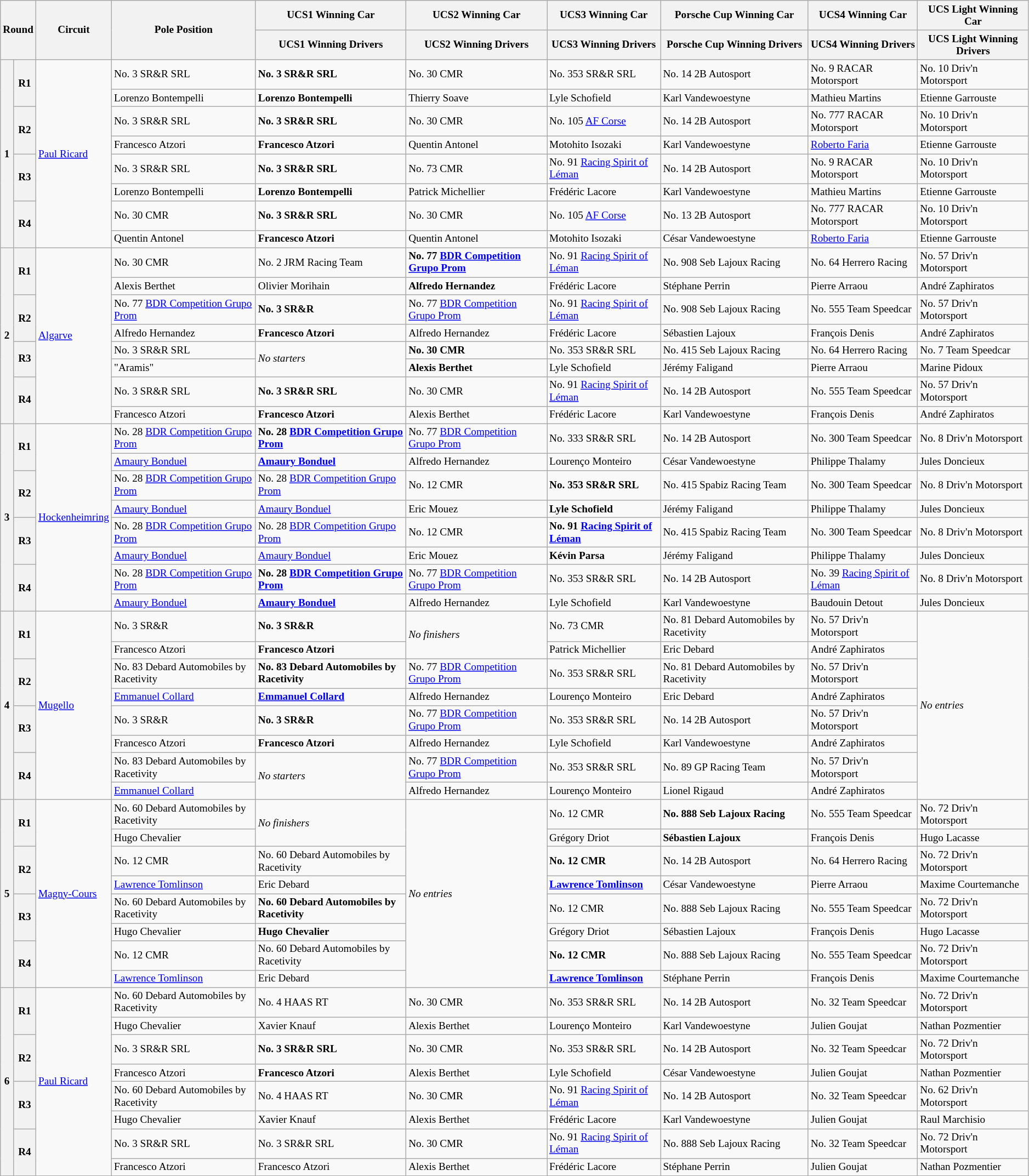<table class="wikitable" style="font-size: 80%;">
<tr>
<th rowspan=2 colspan=2>Round</th>
<th rowspan=2>Circuit</th>
<th rowspan=2>Pole Position</th>
<th>UCS1 Winning Car</th>
<th>UCS2 Winning Car</th>
<th>UCS3 Winning Car</th>
<th>Porsche Cup Winning Car</th>
<th>UCS4 Winning Car</th>
<th>UCS Light Winning Car</th>
</tr>
<tr>
<th>UCS1 Winning Drivers</th>
<th>UCS2 Winning Drivers</th>
<th>UCS3 Winning Drivers</th>
<th>Porsche Cup Winning Drivers</th>
<th>UCS4 Winning Drivers</th>
<th>UCS Light Winning Drivers</th>
</tr>
<tr>
<th rowspan=8>1</th>
<th rowspan=2>R1</th>
<td rowspan=8> <a href='#'>Paul Ricard</a></td>
<td> No. 3 SR&R SRL</td>
<td><strong> No. 3 SR&R SRL</strong></td>
<td> No. 30 CMR</td>
<td> No. 353 SR&R SRL</td>
<td> No. 14 2B Autosport</td>
<td> No. 9 RACAR Motorsport</td>
<td> No. 10 Driv'n Motorsport</td>
</tr>
<tr>
<td> Lorenzo Bontempelli</td>
<td><strong> Lorenzo Bontempelli</strong></td>
<td> Thierry Soave</td>
<td> Lyle Schofield</td>
<td> Karl Vandewoestyne</td>
<td> Mathieu Martins</td>
<td> Etienne Garrouste</td>
</tr>
<tr>
<th rowspan=2>R2</th>
<td> No. 3 SR&R SRL</td>
<td><strong> No. 3 SR&R SRL</strong></td>
<td> No. 30 CMR</td>
<td> No. 105 <a href='#'>AF Corse</a></td>
<td> No. 14 2B Autosport</td>
<td> No. 777 RACAR Motorsport</td>
<td> No. 10 Driv'n Motorsport</td>
</tr>
<tr>
<td> Francesco Atzori</td>
<td><strong> Francesco Atzori</strong></td>
<td> Quentin Antonel</td>
<td> Motohito Isozaki</td>
<td> Karl Vandewoestyne</td>
<td> <a href='#'>Roberto Faria</a></td>
<td> Etienne Garrouste</td>
</tr>
<tr>
<th rowspan=2>R3</th>
<td> No. 3 SR&R SRL</td>
<td><strong> No. 3 SR&R SRL</strong></td>
<td> No. 73 CMR</td>
<td> No. 91 <a href='#'>Racing Spirit of Léman</a></td>
<td> No. 14 2B Autosport</td>
<td> No. 9 RACAR Motorsport</td>
<td> No. 10 Driv'n Motorsport</td>
</tr>
<tr>
<td> Lorenzo Bontempelli</td>
<td><strong> Lorenzo Bontempelli</strong></td>
<td> Patrick Michellier</td>
<td> Frédéric Lacore</td>
<td> Karl Vandewoestyne</td>
<td> Mathieu Martins</td>
<td> Etienne Garrouste</td>
</tr>
<tr>
<th rowspan=2>R4</th>
<td> No. 30 CMR</td>
<td><strong> No. 3 SR&R SRL</strong></td>
<td> No. 30 CMR</td>
<td> No. 105 <a href='#'>AF Corse</a></td>
<td> No. 13 2B Autosport</td>
<td> No. 777 RACAR Motorsport</td>
<td> No. 10 Driv'n Motorsport</td>
</tr>
<tr>
<td> Quentin Antonel</td>
<td><strong> Francesco Atzori</strong></td>
<td> Quentin Antonel</td>
<td> Motohito Isozaki</td>
<td> César Vandewoestyne</td>
<td> <a href='#'>Roberto Faria</a></td>
<td> Etienne Garrouste</td>
</tr>
<tr>
<th rowspan=8>2</th>
<th rowspan=2>R1</th>
<td rowspan=8> <a href='#'>Algarve</a></td>
<td> No. 30 CMR</td>
<td> No. 2 JRM Racing Team</td>
<td><strong> No. 77 <a href='#'>BDR Competition Grupo Prom</a></strong></td>
<td> No. 91 <a href='#'>Racing Spirit of Léman</a></td>
<td> No. 908 Seb Lajoux Racing</td>
<td> No. 64 Herrero Racing</td>
<td> No. 57 Driv'n Motorsport</td>
</tr>
<tr>
<td> Alexis Berthet</td>
<td> Olivier Morihain</td>
<td><strong> Alfredo Hernandez</strong></td>
<td> Frédéric Lacore</td>
<td> Stéphane Perrin</td>
<td> Pierre Arraou</td>
<td> André Zaphiratos</td>
</tr>
<tr>
<th rowspan=2>R2</th>
<td> No. 77 <a href='#'>BDR Competition Grupo Prom</a></td>
<td><strong> No. 3 SR&R </strong></td>
<td> No. 77 <a href='#'>BDR Competition Grupo Prom</a></td>
<td> No. 91 <a href='#'>Racing Spirit of Léman</a></td>
<td> No. 908 Seb Lajoux Racing</td>
<td> No. 555 Team Speedcar</td>
<td> No. 57 Driv'n Motorsport</td>
</tr>
<tr>
<td> Alfredo Hernandez</td>
<td><strong> Francesco Atzori</strong></td>
<td> Alfredo Hernandez</td>
<td> Frédéric Lacore</td>
<td> Sébastien Lajoux</td>
<td> François Denis</td>
<td> André Zaphiratos</td>
</tr>
<tr>
<th rowspan=2>R3</th>
<td> No. 3 SR&R SRL</td>
<td rowspan=2><em>No starters</em></td>
<td><strong> No. 30 CMR</strong></td>
<td> No. 353 SR&R SRL</td>
<td> No. 415 Seb Lajoux Racing</td>
<td> No. 64 Herrero Racing</td>
<td> No. 7 Team Speedcar</td>
</tr>
<tr>
<td> "Aramis"</td>
<td><strong> Alexis Berthet</strong></td>
<td> Lyle Schofield</td>
<td> Jérémy Faligand</td>
<td> Pierre Arraou</td>
<td> Marine Pidoux</td>
</tr>
<tr>
<th rowspan=2>R4</th>
<td> No. 3 SR&R SRL</td>
<td><strong> No. 3 SR&R SRL</strong></td>
<td> No. 30 CMR</td>
<td> No. 91 <a href='#'>Racing Spirit of Léman</a></td>
<td> No. 14 2B Autosport</td>
<td> No. 555 Team Speedcar</td>
<td> No. 57 Driv'n Motorsport</td>
</tr>
<tr>
<td> Francesco Atzori</td>
<td><strong> Francesco Atzori</strong></td>
<td> Alexis Berthet</td>
<td> Frédéric Lacore</td>
<td> Karl Vandewoestyne</td>
<td> François Denis</td>
<td> André Zaphiratos</td>
</tr>
<tr>
<th rowspan=8>3</th>
<th rowspan=2>R1</th>
<td rowspan=8> <a href='#'>Hockenheimring</a></td>
<td> No. 28 <a href='#'>BDR Competition Grupo Prom</a></td>
<td><strong> No. 28 <a href='#'>BDR Competition Grupo Prom</a></strong></td>
<td> No. 77 <a href='#'>BDR Competition Grupo Prom</a></td>
<td> No. 333 SR&R SRL</td>
<td> No. 14 2B Autosport</td>
<td> No. 300 Team Speedcar</td>
<td> No. 8 Driv'n Motorsport</td>
</tr>
<tr>
<td> <a href='#'>Amaury Bonduel</a></td>
<td><strong> <a href='#'>Amaury Bonduel</a></strong></td>
<td> Alfredo Hernandez</td>
<td> Lourenço Monteiro</td>
<td> César Vandewoestyne</td>
<td> Philippe Thalamy</td>
<td> Jules Doncieux</td>
</tr>
<tr>
<th rowspan=2>R2</th>
<td> No. 28 <a href='#'>BDR Competition Grupo Prom</a></td>
<td> No. 28 <a href='#'>BDR Competition Grupo Prom</a></td>
<td> No. 12 CMR</td>
<td><strong> No. 353 SR&R SRL</strong></td>
<td> No. 415 Spabiz Racing Team</td>
<td> No. 300 Team Speedcar</td>
<td> No. 8 Driv'n Motorsport</td>
</tr>
<tr>
<td> <a href='#'>Amaury Bonduel</a></td>
<td> <a href='#'>Amaury Bonduel</a></td>
<td> Eric Mouez</td>
<td><strong> Lyle Schofield</strong></td>
<td> Jérémy Faligand</td>
<td> Philippe Thalamy</td>
<td> Jules Doncieux</td>
</tr>
<tr>
<th rowspan=2>R3</th>
<td> No. 28 <a href='#'>BDR Competition Grupo Prom</a></td>
<td> No. 28 <a href='#'>BDR Competition Grupo Prom</a></td>
<td> No. 12 CMR</td>
<td><strong> No. 91 <a href='#'>Racing Spirit of Léman</a></strong></td>
<td> No. 415 Spabiz Racing Team</td>
<td> No. 300 Team Speedcar</td>
<td> No. 8 Driv'n Motorsport</td>
</tr>
<tr>
<td> <a href='#'>Amaury Bonduel</a></td>
<td> <a href='#'>Amaury Bonduel</a></td>
<td> Eric Mouez</td>
<td><strong> Kévin Parsa</strong></td>
<td> Jérémy Faligand</td>
<td> Philippe Thalamy</td>
<td> Jules Doncieux</td>
</tr>
<tr>
<th rowspan=2>R4</th>
<td> No. 28 <a href='#'>BDR Competition Grupo Prom</a></td>
<td><strong> No. 28 <a href='#'>BDR Competition Grupo Prom</a></strong></td>
<td> No. 77 <a href='#'>BDR Competition Grupo Prom</a></td>
<td> No. 353 SR&R SRL</td>
<td> No. 14 2B Autosport</td>
<td> No. 39 <a href='#'>Racing Spirit of Léman</a></td>
<td> No. 8 Driv'n Motorsport</td>
</tr>
<tr>
<td> <a href='#'>Amaury Bonduel</a></td>
<td><strong> <a href='#'>Amaury Bonduel</a></strong></td>
<td> Alfredo Hernandez</td>
<td> Lyle Schofield</td>
<td> Karl Vandewoestyne</td>
<td> Baudouin Detout</td>
<td> Jules Doncieux</td>
</tr>
<tr>
<th rowspan=8>4</th>
<th rowspan=2>R1</th>
<td rowspan=8> <a href='#'>Mugello</a></td>
<td> No. 3 SR&R</td>
<td><strong> No. 3 SR&R</strong></td>
<td rowspan="2"><em>No finishers</em></td>
<td> No. 73 CMR</td>
<td> No. 81 Debard Automobiles by Racetivity</td>
<td> No. 57 Driv'n Motorsport</td>
<td rowspan="8"><em>No entries</em></td>
</tr>
<tr>
<td> Francesco Atzori</td>
<td><strong> Francesco Atzori</strong></td>
<td> Patrick Michellier</td>
<td> Eric Debard</td>
<td> André Zaphiratos</td>
</tr>
<tr>
<th rowspan=2>R2</th>
<td> No. 83 Debard Automobiles by Racetivity</td>
<td><strong> No. 83 Debard Automobiles by Racetivity</strong></td>
<td> No. 77 <a href='#'>BDR Competition Grupo Prom</a></td>
<td> No. 353 SR&R SRL</td>
<td> No. 81 Debard Automobiles by Racetivity</td>
<td> No. 57 Driv'n Motorsport</td>
</tr>
<tr>
<td> <a href='#'>Emmanuel Collard</a></td>
<td><strong> <a href='#'>Emmanuel Collard</a></strong></td>
<td> Alfredo Hernandez</td>
<td> Lourenço Monteiro</td>
<td> Eric Debard</td>
<td> André Zaphiratos</td>
</tr>
<tr>
<th rowspan=2>R3</th>
<td> No. 3 SR&R</td>
<td><strong> No. 3 SR&R</strong></td>
<td> No. 77 <a href='#'>BDR Competition Grupo Prom</a></td>
<td> No. 353 SR&R SRL</td>
<td> No. 14 2B Autosport</td>
<td> No. 57 Driv'n Motorsport</td>
</tr>
<tr>
<td> Francesco Atzori</td>
<td><strong> Francesco Atzori</strong></td>
<td> Alfredo Hernandez</td>
<td> Lyle Schofield</td>
<td> Karl Vandewoestyne</td>
<td> André Zaphiratos</td>
</tr>
<tr>
<th rowspan=2>R4</th>
<td> No. 83 Debard Automobiles by Racetivity</td>
<td rowspan="2"><em>No starters</em></td>
<td> No. 77 <a href='#'>BDR Competition Grupo Prom</a></td>
<td> No. 353 SR&R SRL</td>
<td> No. 89 GP Racing Team</td>
<td> No. 57 Driv'n Motorsport</td>
</tr>
<tr>
<td> <a href='#'>Emmanuel Collard</a></td>
<td> Alfredo Hernandez</td>
<td> Lourenço Monteiro</td>
<td> Lionel Rigaud</td>
<td> André Zaphiratos</td>
</tr>
<tr>
<th rowspan=8>5</th>
<th rowspan=2>R1</th>
<td rowspan=8> <a href='#'>Magny-Cours</a></td>
<td> No. 60 Debard Automobiles by Racetivity</td>
<td rowspan="2"><em>No finishers</em></td>
<td rowspan="8"><em>No entries</em></td>
<td> No. 12 CMR</td>
<td><strong> No. 888 Seb Lajoux Racing</strong></td>
<td> No. 555 Team Speedcar</td>
<td> No. 72 Driv'n Motorsport</td>
</tr>
<tr>
<td> Hugo Chevalier</td>
<td> Grégory Driot</td>
<td><strong> Sébastien Lajoux</strong></td>
<td> François Denis</td>
<td> Hugo Lacasse</td>
</tr>
<tr>
<th rowspan=2>R2</th>
<td> No. 12 CMR</td>
<td> No. 60 Debard Automobiles by Racetivity</td>
<td><strong> No. 12 CMR</strong></td>
<td> No. 14 2B Autosport</td>
<td> No. 64 Herrero Racing</td>
<td> No. 72 Driv'n Motorsport</td>
</tr>
<tr>
<td> <a href='#'>Lawrence Tomlinson</a></td>
<td> Eric Debard</td>
<td><strong> <a href='#'>Lawrence Tomlinson</a></strong></td>
<td> César Vandewoestyne</td>
<td> Pierre Arraou</td>
<td> Maxime Courtemanche</td>
</tr>
<tr>
<th rowspan=2>R3</th>
<td> No. 60 Debard Automobiles by Racetivity</td>
<td><strong> No. 60 Debard Automobiles by Racetivity</strong></td>
<td> No. 12 CMR</td>
<td> No. 888 Seb Lajoux Racing</td>
<td> No. 555 Team Speedcar</td>
<td> No. 72 Driv'n Motorsport</td>
</tr>
<tr>
<td> Hugo Chevalier</td>
<td><strong> Hugo Chevalier</strong></td>
<td> Grégory Driot</td>
<td> Sébastien Lajoux</td>
<td> François Denis</td>
<td> Hugo Lacasse</td>
</tr>
<tr>
<th rowspan=2>R4</th>
<td> No. 12 CMR</td>
<td> No. 60 Debard Automobiles by Racetivity</td>
<td><strong> No. 12 CMR</strong></td>
<td> No. 888 Seb Lajoux Racing</td>
<td> No. 555 Team Speedcar</td>
<td> No. 72 Driv'n Motorsport</td>
</tr>
<tr>
<td> <a href='#'>Lawrence Tomlinson</a></td>
<td> Eric Debard</td>
<td><strong> <a href='#'>Lawrence Tomlinson</a></strong></td>
<td> Stéphane Perrin</td>
<td> François Denis</td>
<td> Maxime Courtemanche</td>
</tr>
<tr>
<th rowspan=8>6</th>
<th rowspan=2>R1</th>
<td rowspan=8> <a href='#'>Paul Ricard</a></td>
<td> No. 60 Debard Automobiles by Racetivity</td>
<td> No. 4 HAAS RT</td>
<td> No. 30 CMR</td>
<td> No. 353 SR&R SRL</td>
<td> No. 14 2B Autosport</td>
<td> No. 32 Team Speedcar</td>
<td> No. 72 Driv'n Motorsport</td>
</tr>
<tr>
<td> Hugo Chevalier</td>
<td> Xavier Knauf</td>
<td> Alexis Berthet</td>
<td> Lourenço Monteiro</td>
<td> Karl Vandewoestyne</td>
<td> Julien Goujat</td>
<td> Nathan Pozmentier</td>
</tr>
<tr>
<th rowspan=2>R2</th>
<td> No. 3 SR&R SRL</td>
<td><strong> No. 3 SR&R SRL</strong></td>
<td> No. 30 CMR</td>
<td> No. 353 SR&R SRL</td>
<td> No. 14 2B Autosport</td>
<td> No. 32 Team Speedcar</td>
<td> No. 72 Driv'n Motorsport</td>
</tr>
<tr>
<td> Francesco Atzori</td>
<td><strong> Francesco Atzori</strong></td>
<td> Alexis Berthet</td>
<td> Lyle Schofield</td>
<td> César Vandewoestyne</td>
<td> Julien Goujat</td>
<td> Nathan Pozmentier</td>
</tr>
<tr>
<th rowspan=2>R3</th>
<td> No. 60 Debard Automobiles by Racetivity</td>
<td> No. 4 HAAS RT</td>
<td> No. 30 CMR</td>
<td> No. 91 <a href='#'>Racing Spirit of Léman</a></td>
<td> No. 14 2B Autosport</td>
<td> No. 32 Team Speedcar</td>
<td> No. 62 Driv'n Motorsport</td>
</tr>
<tr>
<td> Hugo Chevalier</td>
<td> Xavier Knauf</td>
<td> Alexis Berthet</td>
<td> Frédéric Lacore</td>
<td> Karl Vandewoestyne</td>
<td> Julien Goujat</td>
<td> Raul Marchisio</td>
</tr>
<tr>
<th rowspan=2>R4</th>
<td> No. 3 SR&R SRL</td>
<td> No. 3 SR&R SRL</td>
<td> No. 30 CMR</td>
<td> No. 91 <a href='#'>Racing Spirit of Léman</a></td>
<td> No. 888 Seb Lajoux Racing</td>
<td> No. 32 Team Speedcar</td>
<td> No. 72 Driv'n Motorsport</td>
</tr>
<tr>
<td> Francesco Atzori</td>
<td> Francesco Atzori</td>
<td> Alexis Berthet</td>
<td> Frédéric Lacore</td>
<td> Stéphane Perrin</td>
<td> Julien Goujat</td>
<td> Nathan Pozmentier</td>
</tr>
<tr>
</tr>
</table>
